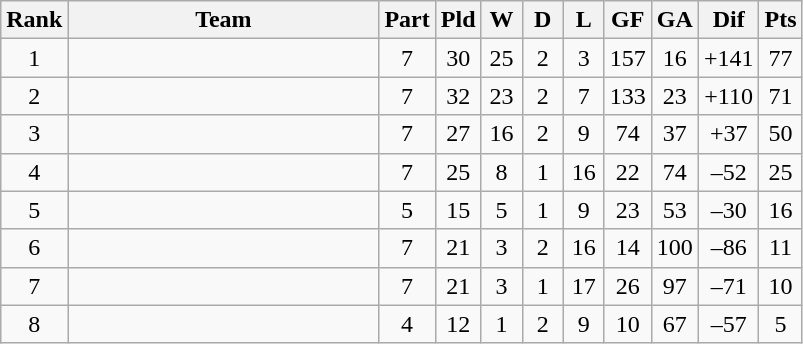<table class="wikitable sortable" style="text-align:center">
<tr>
<th width=20>Rank</th>
<th width=200>Team</th>
<th width=20>Part</th>
<th width=20>Pld</th>
<th width=20>W</th>
<th width=20>D</th>
<th width=20>L</th>
<th width=20>GF</th>
<th width=20>GA</th>
<th width=20>Dif</th>
<th width=20>Pts</th>
</tr>
<tr>
<td>1</td>
<td style="text-align:left;"></td>
<td>7</td>
<td>30</td>
<td>25</td>
<td>2</td>
<td>3</td>
<td>157</td>
<td>16</td>
<td>+141</td>
<td>77</td>
</tr>
<tr>
<td>2</td>
<td style="text-align:left;"></td>
<td>7</td>
<td>32</td>
<td>23</td>
<td>2</td>
<td>7</td>
<td>133</td>
<td>23</td>
<td>+110</td>
<td>71</td>
</tr>
<tr>
<td>3</td>
<td style="text-align:left;"></td>
<td>7</td>
<td>27</td>
<td>16</td>
<td>2</td>
<td>9</td>
<td>74</td>
<td>37</td>
<td>+37</td>
<td>50</td>
</tr>
<tr>
<td>4</td>
<td style="text-align:left;"></td>
<td>7</td>
<td>25</td>
<td>8</td>
<td>1</td>
<td>16</td>
<td>22</td>
<td>74</td>
<td>–52</td>
<td>25</td>
</tr>
<tr>
<td>5</td>
<td style="text-align:left;"></td>
<td>5</td>
<td>15</td>
<td>5</td>
<td>1</td>
<td>9</td>
<td>23</td>
<td>53</td>
<td>–30</td>
<td>16</td>
</tr>
<tr>
<td>6</td>
<td style="text-align:left;"></td>
<td>7</td>
<td>21</td>
<td>3</td>
<td>2</td>
<td>16</td>
<td>14</td>
<td>100</td>
<td>–86</td>
<td>11</td>
</tr>
<tr>
<td>7</td>
<td style="text-align:left;"></td>
<td>7</td>
<td>21</td>
<td>3</td>
<td>1</td>
<td>17</td>
<td>26</td>
<td>97</td>
<td>–71</td>
<td>10</td>
</tr>
<tr>
<td>8</td>
<td style="text-align:left;"></td>
<td>4</td>
<td>12</td>
<td>1</td>
<td>2</td>
<td>9</td>
<td>10</td>
<td>67</td>
<td>–57</td>
<td>5</td>
</tr>
</table>
